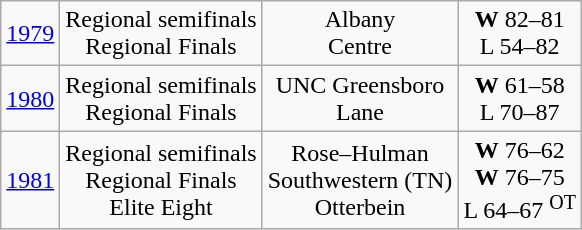<table class="wikitable">
<tr align="center">
<td><a href='#'>1979</a></td>
<td>Regional semifinals<br>Regional Finals</td>
<td>Albany<br>Centre</td>
<td><strong>W</strong> 82–81<br>L 54–82</td>
</tr>
<tr align="center">
<td><a href='#'>1980</a></td>
<td>Regional semifinals<br>Regional Finals</td>
<td>UNC Greensboro<br>Lane</td>
<td><strong>W</strong> 61–58<br>L 70–87</td>
</tr>
<tr align="center">
<td><a href='#'>1981</a></td>
<td>Regional semifinals<br>Regional Finals<br>Elite Eight</td>
<td>Rose–Hulman<br>Southwestern (TN)<br>Otterbein</td>
<td><strong>W</strong> 76–62<br><strong>W</strong> 76–75<br>L 64–67 <sup>OT</sup></td>
</tr>
</table>
